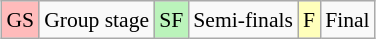<table class="wikitable" style="margin:0.5em auto; font-size:90%; line-height:1.25em;">
<tr>
<td bgcolor="#FFBBBB" align=center>GS</td>
<td>Group stage</td>
<td bgcolor="#BBF3BB" align=center>SF</td>
<td>Semi-finals</td>
<td bgcolor="#FFFFBB" align=center>F</td>
<td>Final</td>
</tr>
</table>
